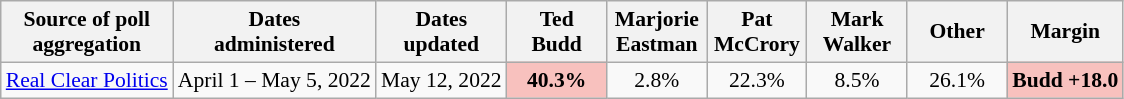<table class="wikitable sortable" style="text-align:center;font-size:90%;line-height:17px">
<tr>
<th>Source of poll<br>aggregation</th>
<th>Dates<br>administered</th>
<th>Dates<br>updated</th>
<th style="width:60px;">Ted<br>Budd</th>
<th style="width:60px;">Marjorie<br>Eastman</th>
<th style="width:60px;">Pat<br>McCrory</th>
<th style="width:60px;">Mark<br>Walker</th>
<th style="width:60px;">Other<br></th>
<th>Margin</th>
</tr>
<tr>
<td><a href='#'>Real Clear Politics</a></td>
<td>April 1 – May 5, 2022</td>
<td>May 12, 2022</td>
<td style="background: rgb(248, 193, 190);"><strong>40.3%</strong></td>
<td>2.8%</td>
<td>22.3%</td>
<td>8.5%</td>
<td>26.1%</td>
<td style="background: rgb(248, 193, 190);"><strong>Budd +18.0</strong></td>
</tr>
</table>
